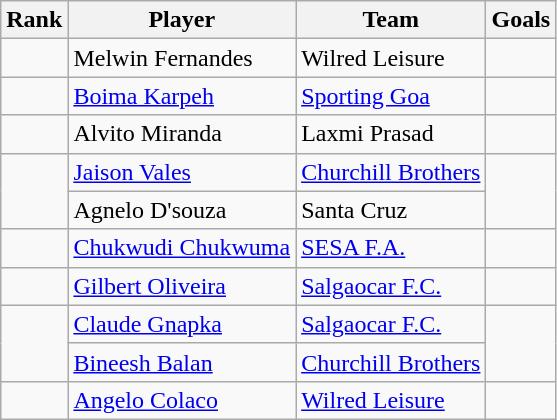<table class="wikitable sortable" style="text9-align:center">
<tr>
<th>Rank</th>
<th>Player</th>
<th>Team</th>
<th>Goals</th>
</tr>
<tr>
<td></td>
<td align="left"> Melwin Fernandes</td>
<td align="left">Wilred Leisure</td>
<td></td>
</tr>
<tr>
<td></td>
<td align="left"> <a href='#'>Boima Karpeh</a></td>
<td align="left"><a href='#'>Sporting Goa</a></td>
<td></td>
</tr>
<tr>
<td></td>
<td align="left"> Alvito Miranda</td>
<td align="left">Laxmi Prasad</td>
<td></td>
</tr>
<tr>
<td rowspan="2"></td>
<td align="left"> <a href='#'>Jaison Vales</a></td>
<td align="left"><a href='#'>Churchill Brothers</a></td>
<td rowspan="2"></td>
</tr>
<tr>
<td align="left"> Agnelo D'souza</td>
<td align="left">Santa Cruz</td>
</tr>
<tr>
<td></td>
<td align="left"> <a href='#'>Chukwudi Chukwuma</a></td>
<td align="left"><a href='#'>SESA F.A.</a></td>
<td></td>
</tr>
<tr>
<td></td>
<td align="left"> <a href='#'>Gilbert Oliveira</a></td>
<td align="left"><a href='#'>Salgaocar F.C.</a></td>
<td></td>
</tr>
<tr>
<td rowspan="2"></td>
<td align="left"> <a href='#'>Claude Gnapka</a></td>
<td align="left"><a href='#'>Salgaocar F.C.</a></td>
<td rowspan="2"></td>
</tr>
<tr>
<td align="left"> <a href='#'>Bineesh Balan</a></td>
<td align="left"><a href='#'>Churchill Brothers</a></td>
</tr>
<tr>
<td></td>
<td align="left"> <a href='#'>Angelo Colaco</a></td>
<td align="left"><a href='#'>Wilred Leisure</a></td>
<td></td>
</tr>
</table>
